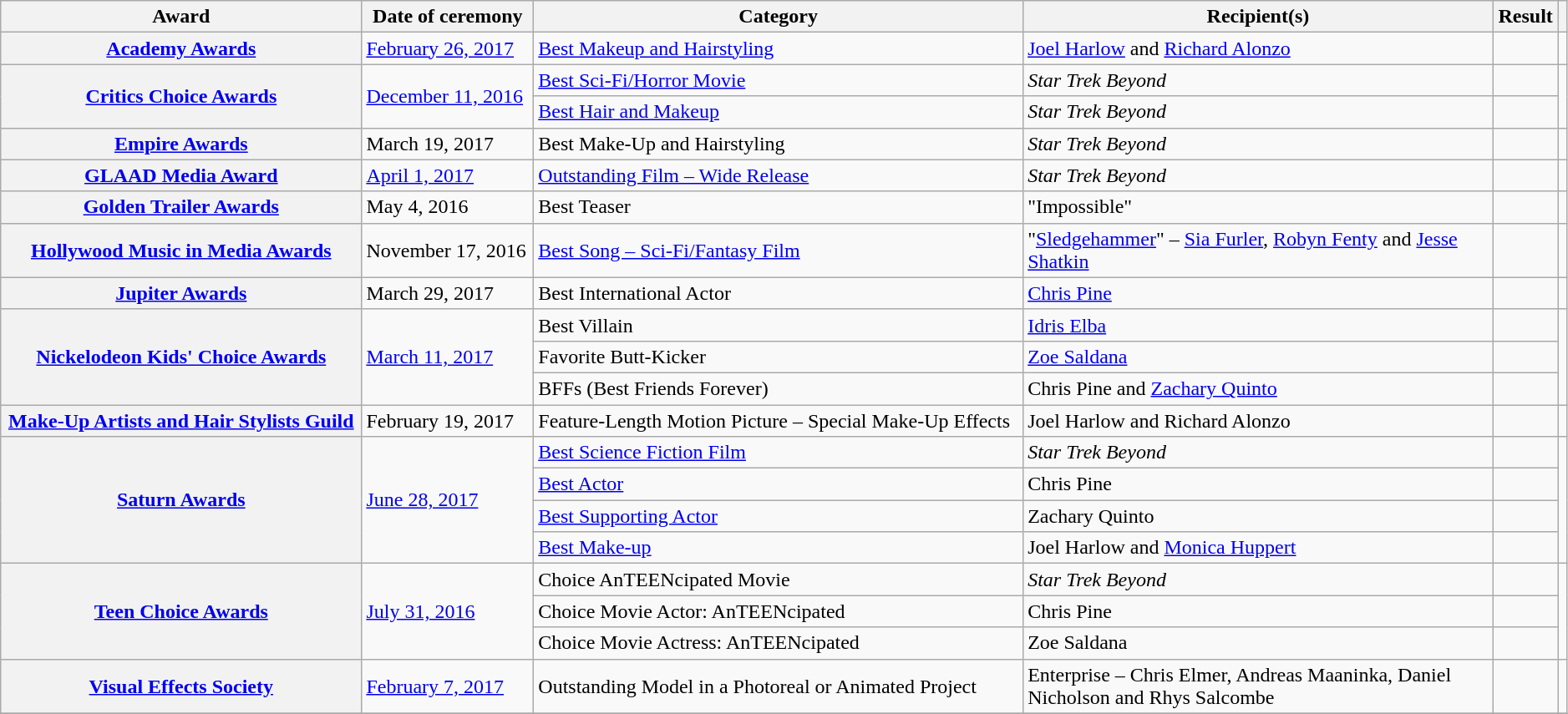<table class="wikitable sortable plainrowheaders" style="width: 99%;">
<tr>
<th scope="col">Award</th>
<th scope="col">Date of ceremony</th>
<th scope="col">Category</th>
<th scope="col" style="width:30%;">Recipient(s)</th>
<th scope="col">Result</th>
<th scope="col" class="unsortable"></th>
</tr>
<tr>
<th scope="row"><a href='#'>Academy Awards</a></th>
<td><a href='#'>February 26, 2017</a></td>
<td><a href='#'>Best Makeup and Hairstyling</a></td>
<td><a href='#'>Joel Harlow</a> and <a href='#'>Richard Alonzo</a></td>
<td></td>
<td></td>
</tr>
<tr>
<th scope="rowgroup" rowspan="2"><a href='#'>Critics Choice Awards</a></th>
<td rowspan="2"><a href='#'>December 11, 2016</a></td>
<td><a href='#'>Best Sci-Fi/Horror Movie</a></td>
<td><em>Star Trek Beyond</em></td>
<td></td>
<td rowspan="2"></td>
</tr>
<tr>
<td><a href='#'>Best Hair and Makeup</a></td>
<td><em>Star Trek Beyond</em></td>
<td></td>
</tr>
<tr>
<th scope="row"><a href='#'>Empire Awards</a></th>
<td>March 19, 2017</td>
<td>Best Make-Up and Hairstyling</td>
<td><em>Star Trek Beyond</em></td>
<td></td>
<td></td>
</tr>
<tr>
<th scope="row"><a href='#'>GLAAD Media Award</a></th>
<td><a href='#'>April 1, 2017</a></td>
<td><a href='#'>Outstanding Film – Wide Release</a></td>
<td><em>Star Trek Beyond</em></td>
<td></td>
<td></td>
</tr>
<tr>
<th scope="row"><a href='#'>Golden Trailer Awards</a></th>
<td>May 4, 2016</td>
<td>Best Teaser</td>
<td>"Impossible"</td>
<td></td>
<td></td>
</tr>
<tr>
<th scope="row"><a href='#'>Hollywood Music in Media Awards</a></th>
<td>November 17, 2016</td>
<td><a href='#'>Best Song – Sci-Fi/Fantasy Film</a></td>
<td>"<a href='#'>Sledgehammer</a>" – <a href='#'>Sia Furler</a>, <a href='#'>Robyn Fenty</a> and <a href='#'>Jesse Shatkin</a></td>
<td></td>
<td></td>
</tr>
<tr>
<th scope="row"><a href='#'>Jupiter Awards</a></th>
<td>March 29, 2017</td>
<td>Best International Actor</td>
<td><a href='#'>Chris Pine</a></td>
<td></td>
<td></td>
</tr>
<tr>
<th scope="rowgroup" rowspan="3"><a href='#'>Nickelodeon Kids' Choice Awards</a></th>
<td rowspan="3"><a href='#'>March 11, 2017</a></td>
<td>Best Villain</td>
<td><a href='#'>Idris Elba</a></td>
<td></td>
<td rowspan="3"></td>
</tr>
<tr>
<td>Favorite Butt-Kicker</td>
<td><a href='#'>Zoe Saldana</a></td>
<td></td>
</tr>
<tr>
<td>BFFs (Best Friends Forever)</td>
<td>Chris Pine and <a href='#'>Zachary Quinto</a></td>
<td></td>
</tr>
<tr>
<th scope="row"><a href='#'>Make-Up Artists and Hair Stylists Guild</a></th>
<td>February 19, 2017</td>
<td>Feature-Length Motion Picture – Special Make-Up Effects</td>
<td>Joel Harlow and Richard Alonzo</td>
<td></td>
<td></td>
</tr>
<tr>
<th scope="rowgroup" rowspan="4"><a href='#'>Saturn Awards</a></th>
<td rowspan="4"><a href='#'>June 28, 2017</a></td>
<td><a href='#'>Best Science Fiction Film</a></td>
<td><em>Star Trek Beyond</em></td>
<td></td>
<td rowspan="4"></td>
</tr>
<tr>
<td><a href='#'>Best Actor</a></td>
<td>Chris Pine</td>
<td></td>
</tr>
<tr>
<td><a href='#'>Best Supporting Actor</a></td>
<td>Zachary Quinto</td>
<td></td>
</tr>
<tr>
<td><a href='#'>Best Make-up</a></td>
<td>Joel Harlow and <a href='#'>Monica Huppert</a></td>
<td></td>
</tr>
<tr>
<th scope="rowgroup" rowspan="3"><a href='#'>Teen Choice Awards</a></th>
<td rowspan="3"><a href='#'>July 31, 2016</a></td>
<td>Choice AnTEENcipated Movie</td>
<td><em>Star Trek Beyond</em></td>
<td></td>
<td rowspan="3"></td>
</tr>
<tr>
<td>Choice Movie Actor: AnTEENcipated</td>
<td>Chris Pine</td>
<td></td>
</tr>
<tr>
<td>Choice Movie Actress: AnTEENcipated</td>
<td>Zoe Saldana</td>
<td></td>
</tr>
<tr>
<th scope="row"><a href='#'>Visual Effects Society</a></th>
<td><a href='#'>February 7, 2017</a></td>
<td>Outstanding Model in a Photoreal or Animated Project</td>
<td>Enterprise – Chris Elmer, Andreas Maaninka, Daniel Nicholson and Rhys Salcombe</td>
<td></td>
<td></td>
</tr>
<tr>
</tr>
</table>
